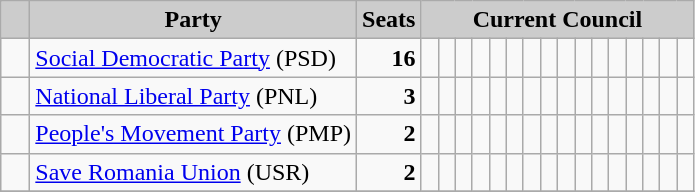<table class="wikitable">
<tr>
<th style="background:#ccc">   </th>
<th style="background:#ccc">Party</th>
<th style="background:#ccc">Seats</th>
<th style="background:#ccc" colspan="16">Current Council</th>
</tr>
<tr>
<td>  </td>
<td><a href='#'>Social Democratic Party</a> (PSD)</td>
<td style="text-align: right"><strong>16</strong></td>
<td>  </td>
<td>  </td>
<td>  </td>
<td>  </td>
<td>  </td>
<td>  </td>
<td>  </td>
<td>  </td>
<td>  </td>
<td>  </td>
<td>  </td>
<td>  </td>
<td>  </td>
<td>  </td>
<td>  </td>
<td>  </td>
</tr>
<tr>
<td>  </td>
<td><a href='#'>National Liberal Party</a> (PNL)</td>
<td style="text-align: right"><strong>3</strong></td>
<td>  </td>
<td>  </td>
<td>  </td>
<td> </td>
<td> </td>
<td> </td>
<td> </td>
<td> </td>
<td> </td>
<td> </td>
<td> </td>
<td> </td>
<td> </td>
<td> </td>
<td> </td>
<td> </td>
</tr>
<tr>
<td>  </td>
<td><a href='#'>People's Movement Party</a> (PMP)</td>
<td style="text-align: right"><strong>2</strong></td>
<td>  </td>
<td>  </td>
<td> </td>
<td> </td>
<td> </td>
<td> </td>
<td> </td>
<td> </td>
<td> </td>
<td> </td>
<td> </td>
<td> </td>
<td> </td>
<td> </td>
<td> </td>
<td> </td>
</tr>
<tr>
<td>  </td>
<td><a href='#'>Save Romania Union</a> (USR)</td>
<td style="text-align: right"><strong>2</strong></td>
<td>  </td>
<td>  </td>
<td> </td>
<td> </td>
<td> </td>
<td> </td>
<td> </td>
<td> </td>
<td> </td>
<td> </td>
<td> </td>
<td> </td>
<td> </td>
<td> </td>
<td> </td>
<td> </td>
</tr>
<tr>
</tr>
</table>
